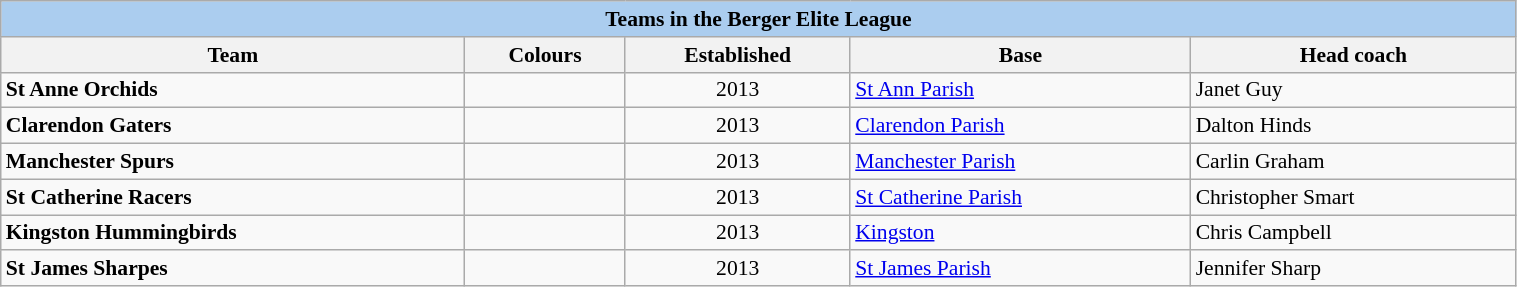<table class="wikitable" style="width:80%; font-size:90%">
<tr>
<td colspan="6"  style="background:#abcdef; text-align:center;"><strong>Teams in the Berger Elite League</strong></td>
</tr>
<tr>
<th>Team</th>
<th>Colours</th>
<th>Established</th>
<th>Base</th>
<th>Head coach</th>
</tr>
<tr>
<td><strong>St Anne Orchids</strong></td>
<td> </td>
<td align=center>2013</td>
<td><a href='#'>St Ann Parish</a></td>
<td>Janet Guy</td>
</tr>
<tr>
<td><strong>Clarendon Gaters</strong></td>
<td> </td>
<td align=center>2013</td>
<td><a href='#'>Clarendon Parish</a></td>
<td>Dalton Hinds</td>
</tr>
<tr>
<td><strong>Manchester Spurs</strong></td>
<td> </td>
<td align=center>2013</td>
<td><a href='#'>Manchester Parish</a></td>
<td>Carlin Graham</td>
</tr>
<tr>
<td><strong>St Catherine Racers</strong></td>
<td> </td>
<td align=center>2013</td>
<td><a href='#'>St Catherine Parish</a></td>
<td>Christopher Smart</td>
</tr>
<tr>
<td><strong>Kingston Hummingbirds</strong></td>
<td> </td>
<td align=center>2013</td>
<td><a href='#'>Kingston</a></td>
<td>Chris Campbell</td>
</tr>
<tr>
<td><strong>St James Sharpes</strong></td>
<td> </td>
<td align=center>2013</td>
<td><a href='#'>St James Parish</a></td>
<td>Jennifer Sharp</td>
</tr>
</table>
